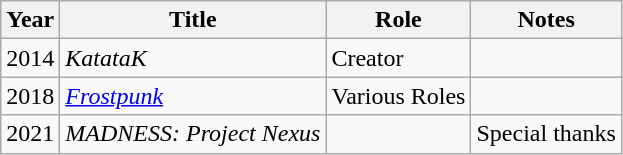<table class="wikitable">
<tr>
<th>Year</th>
<th>Title</th>
<th>Role</th>
<th>Notes</th>
</tr>
<tr>
<td>2014</td>
<td><em>KatataK</em></td>
<td>Creator</td>
<td></td>
</tr>
<tr>
<td>2018</td>
<td><em><a href='#'>Frostpunk</a></em></td>
<td>Various Roles</td>
<td></td>
</tr>
<tr>
<td>2021</td>
<td><em>MADNESS: Project Nexus</em></td>
<td></td>
<td>Special thanks</td>
</tr>
</table>
